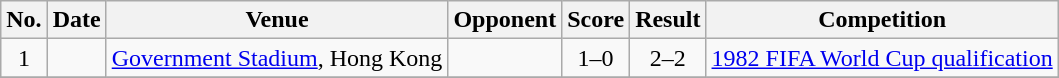<table class="wikitable sortable">
<tr>
<th scope="col">No.</th>
<th scope="col">Date</th>
<th scope="col">Venue</th>
<th scope="col">Opponent</th>
<th scope="col">Score</th>
<th scope="col">Result</th>
<th scope="col">Competition</th>
</tr>
<tr>
<td align="center">1</td>
<td></td>
<td><a href='#'>Government Stadium</a>, Hong Kong</td>
<td></td>
<td align="center">1–0</td>
<td align="center">2–2</td>
<td><a href='#'>1982 FIFA World Cup qualification</a></td>
</tr>
<tr>
</tr>
</table>
